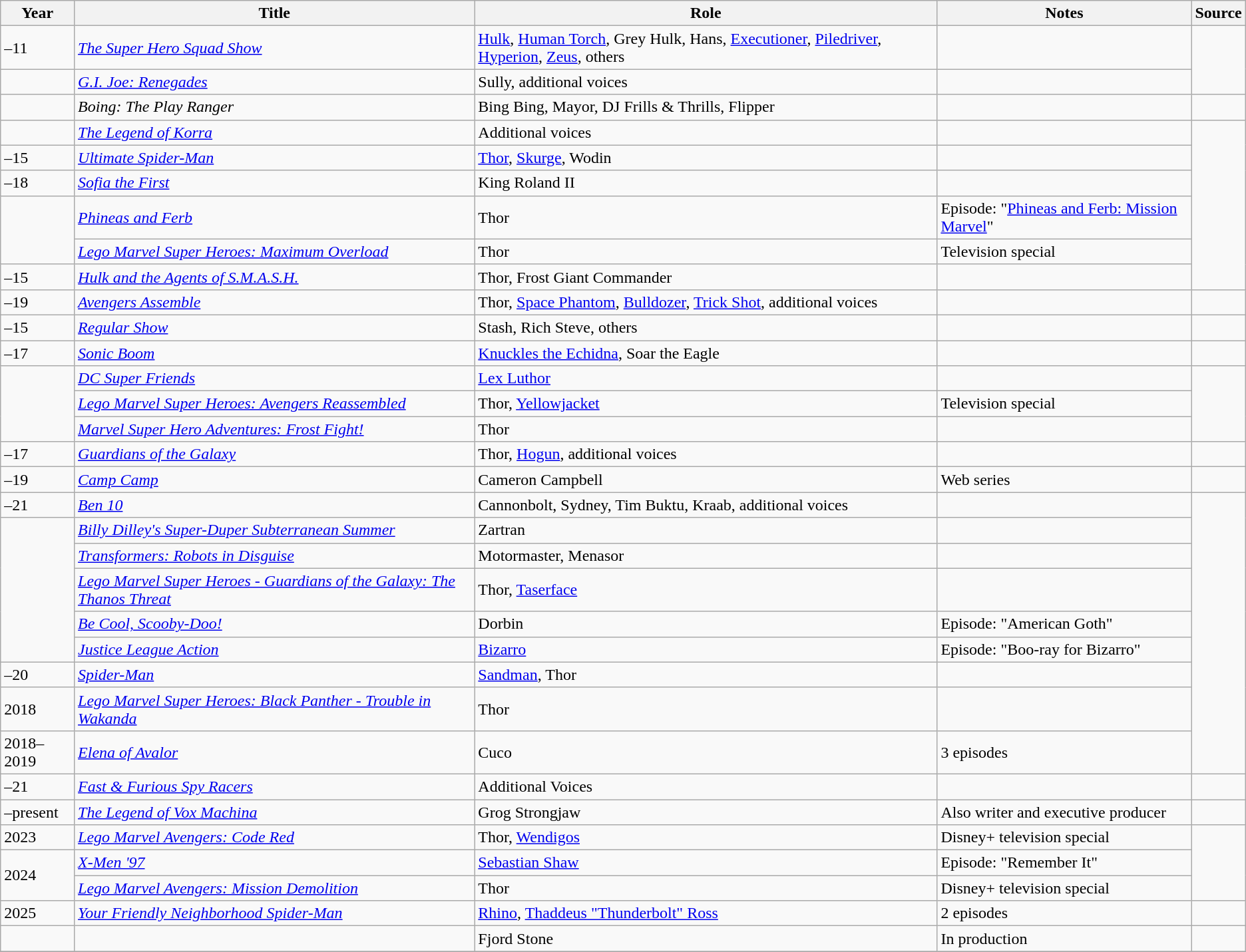<table class="wikitable sortable plainrowheaders">
<tr>
<th scope="col">Year</th>
<th scope="col">Title</th>
<th scope="col">Role</th>
<th class="unsortable" scope="col">Notes</th>
<th class="unsortable" scope="col">Source</th>
</tr>
<tr>
<td>–11</td>
<td><em><a href='#'>The Super Hero Squad Show</a></em></td>
<td><a href='#'>Hulk</a>, <a href='#'>Human Torch</a>, Grey Hulk, Hans, <a href='#'>Executioner</a>, <a href='#'>Piledriver</a>, <a href='#'>Hyperion</a>, <a href='#'>Zeus</a>, others</td>
<td></td>
<td rowspan="2"></td>
</tr>
<tr>
<td></td>
<td><em><a href='#'>G.I. Joe: Renegades</a></em></td>
<td>Sully, additional voices</td>
<td></td>
</tr>
<tr>
<td></td>
<td><em>Boing: The Play Ranger</em></td>
<td>Bing Bing, Mayor, DJ Frills & Thrills, Flipper</td>
<td></td>
<td></td>
</tr>
<tr>
<td></td>
<td><em><a href='#'>The Legend of Korra</a></em></td>
<td>Additional voices</td>
<td></td>
<td rowspan="6"></td>
</tr>
<tr>
<td>–15</td>
<td><em><a href='#'>Ultimate Spider-Man</a></em></td>
<td><a href='#'>Thor</a>, <a href='#'>Skurge</a>, Wodin</td>
<td></td>
</tr>
<tr>
<td>–18</td>
<td><em><a href='#'>Sofia the First</a></em></td>
<td>King Roland II</td>
<td></td>
</tr>
<tr>
<td rowspan="2"></td>
<td><em><a href='#'>Phineas and Ferb</a></em></td>
<td>Thor</td>
<td>Episode: "<a href='#'>Phineas and Ferb: Mission Marvel</a>"</td>
</tr>
<tr>
<td><em><a href='#'>Lego Marvel Super Heroes: Maximum Overload</a></em></td>
<td>Thor</td>
<td>Television special</td>
</tr>
<tr>
<td>–15</td>
<td><em><a href='#'>Hulk and the Agents of S.M.A.S.H.</a></em></td>
<td>Thor, Frost Giant Commander</td>
<td></td>
</tr>
<tr>
<td>–19</td>
<td><em><a href='#'>Avengers Assemble</a></em></td>
<td>Thor, <a href='#'>Space Phantom</a>, <a href='#'>Bulldozer</a>, <a href='#'>Trick Shot</a>, additional voices</td>
<td></td>
<td></td>
</tr>
<tr>
<td>–15</td>
<td><em><a href='#'>Regular Show</a></em></td>
<td>Stash, Rich Steve, others</td>
<td></td>
<td></td>
</tr>
<tr>
<td>–17</td>
<td><em><a href='#'>Sonic Boom</a></em></td>
<td><a href='#'>Knuckles the Echidna</a>, Soar the Eagle</td>
<td></td>
<td></td>
</tr>
<tr>
<td rowspan="3"></td>
<td><em><a href='#'>DC Super Friends</a></em></td>
<td><a href='#'>Lex Luthor</a></td>
<td></td>
<td rowspan="3"></td>
</tr>
<tr>
<td><em><a href='#'>Lego Marvel Super Heroes: Avengers Reassembled</a></em></td>
<td>Thor, <a href='#'>Yellowjacket</a></td>
<td>Television special</td>
</tr>
<tr>
<td><em><a href='#'>Marvel Super Hero Adventures: Frost Fight!</a></em></td>
<td>Thor</td>
<td></td>
</tr>
<tr>
<td>–17</td>
<td><em><a href='#'>Guardians of the Galaxy</a></em></td>
<td>Thor, <a href='#'>Hogun</a>, additional voices</td>
<td></td>
<td></td>
</tr>
<tr>
<td>–19</td>
<td><em><a href='#'>Camp Camp</a></em></td>
<td>Cameron Campbell</td>
<td>Web series</td>
<td></td>
</tr>
<tr>
<td>–21</td>
<td><em><a href='#'>Ben 10</a></em></td>
<td>Cannonbolt, Sydney, Tim Buktu, Kraab, additional voices</td>
<td></td>
<td rowspan="9"></td>
</tr>
<tr>
<td rowspan="5"></td>
<td><em><a href='#'>Billy Dilley's Super-Duper Subterranean Summer</a></em></td>
<td>Zartran</td>
<td></td>
</tr>
<tr>
<td><em><a href='#'>Transformers: Robots in Disguise</a></em></td>
<td>Motormaster, Menasor</td>
<td></td>
</tr>
<tr>
<td><em><a href='#'>Lego Marvel Super Heroes - Guardians of the Galaxy: The Thanos Threat</a></em></td>
<td>Thor, <a href='#'>Taserface</a></td>
<td></td>
</tr>
<tr>
<td><em><a href='#'>Be Cool, Scooby-Doo!</a></em></td>
<td>Dorbin</td>
<td>Episode: "American Goth"</td>
</tr>
<tr>
<td><em><a href='#'>Justice League Action</a></em></td>
<td><a href='#'>Bizarro</a></td>
<td>Episode: "Boo-ray for Bizarro"</td>
</tr>
<tr>
<td>–20</td>
<td><em><a href='#'>Spider-Man</a></em></td>
<td><a href='#'>Sandman</a>, Thor</td>
<td></td>
</tr>
<tr>
<td>2018</td>
<td><em><a href='#'>Lego Marvel Super Heroes: Black Panther - Trouble in Wakanda</a></em></td>
<td>Thor</td>
<td></td>
</tr>
<tr>
<td>2018–2019</td>
<td><em><a href='#'>Elena of Avalor</a></em></td>
<td>Cuco</td>
<td>3 episodes</td>
</tr>
<tr>
<td>–21</td>
<td><em><a href='#'>Fast & Furious Spy Racers</a></em></td>
<td>Additional Voices</td>
<td></td>
<td></td>
</tr>
<tr>
<td>–present</td>
<td><em><a href='#'>The Legend of Vox Machina</a></em></td>
<td>Grog Strongjaw</td>
<td>Also writer and executive producer</td>
<td></td>
</tr>
<tr>
<td>2023</td>
<td><em><a href='#'>Lego Marvel Avengers: Code Red</a></em></td>
<td>Thor, <a href='#'>Wendigos</a></td>
<td>Disney+ television special</td>
<td rowspan="3"></td>
</tr>
<tr>
<td rowspan="2">2024</td>
<td><em><a href='#'>X-Men '97</a></em></td>
<td><a href='#'>Sebastian Shaw</a></td>
<td>Episode: "Remember It"</td>
</tr>
<tr>
<td><em><a href='#'>Lego Marvel Avengers: Mission Demolition</a></em></td>
<td>Thor</td>
<td>Disney+ television special</td>
</tr>
<tr>
<td>2025</td>
<td><em><a href='#'>Your Friendly Neighborhood Spider-Man</a></em></td>
<td><a href='#'>Rhino</a>, <a href='#'>Thaddeus "Thunderbolt" Ross</a></td>
<td>2 episodes</td>
<td></td>
</tr>
<tr>
<td></td>
<td></td>
<td>Fjord Stone</td>
<td>In production</td>
<td></td>
</tr>
<tr>
</tr>
</table>
